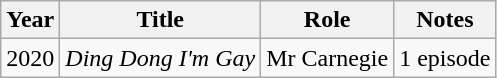<table class="wikitable">
<tr>
<th>Year</th>
<th>Title</th>
<th>Role</th>
<th class=unsortable>Notes</th>
</tr>
<tr>
<td>2020</td>
<td><em>Ding Dong I'm Gay</em></td>
<td>Mr Carnegie</td>
<td>1 episode</td>
</tr>
</table>
